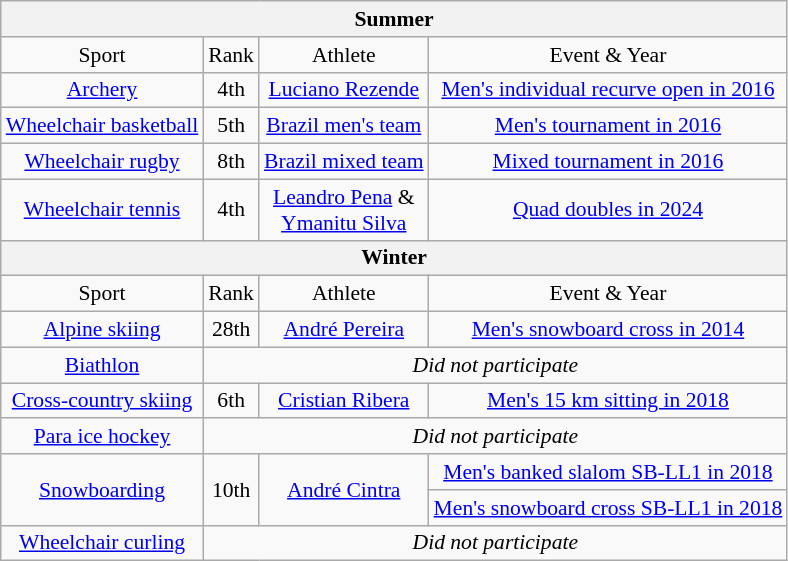<table class="wikitable" style="text-align:center; font-size:90%;">
<tr>
<th colspan=4>Summer</th>
</tr>
<tr>
<td>Sport</td>
<td>Rank</td>
<td>Athlete</td>
<td>Event & Year</td>
</tr>
<tr>
<td> <a href='#'>Archery</a></td>
<td>4th</td>
<td><a href='#'>Luciano Rezende</a></td>
<td><a href='#'>Men's individual recurve open in 2016</a></td>
</tr>
<tr>
<td> <a href='#'>Wheelchair basketball</a></td>
<td>5th</td>
<td><a href='#'>Brazil men's team</a></td>
<td><a href='#'>Men's tournament in 2016</a></td>
</tr>
<tr>
<td> <a href='#'>Wheelchair rugby</a></td>
<td>8th</td>
<td><a href='#'>Brazil mixed team</a></td>
<td><a href='#'>Mixed tournament in 2016</a></td>
</tr>
<tr>
<td> <a href='#'>Wheelchair tennis</a></td>
<td>4th</td>
<td><a href='#'>Leandro Pena</a> &<br><a href='#'>Ymanitu Silva</a></td>
<td><a href='#'>Quad doubles in 2024</a></td>
</tr>
<tr>
<th colspan=4>Winter</th>
</tr>
<tr>
<td>Sport</td>
<td>Rank</td>
<td>Athlete</td>
<td>Event & Year</td>
</tr>
<tr>
<td> <a href='#'>Alpine skiing</a></td>
<td>28th</td>
<td><a href='#'>André Pereira</a></td>
<td><a href='#'>Men's snowboard cross in 2014</a></td>
</tr>
<tr>
<td> <a href='#'>Biathlon</a></td>
<td colspan=3><em>Did not participate</em></td>
</tr>
<tr>
<td> <a href='#'>Cross-country skiing</a></td>
<td>6th</td>
<td><a href='#'>Cristian Ribera</a></td>
<td><a href='#'>Men's 15 km sitting in 2018</a></td>
</tr>
<tr>
<td> <a href='#'>Para ice hockey</a></td>
<td colspan=3><em>Did not participate</em></td>
</tr>
<tr>
<td rowspan=2> <a href='#'>Snowboarding</a></td>
<td rowspan=2>10th</td>
<td rowspan=2><a href='#'>André Cintra</a></td>
<td><a href='#'>Men's banked slalom SB-LL1 in 2018</a></td>
</tr>
<tr>
<td><a href='#'>Men's snowboard cross SB-LL1 in 2018</a></td>
</tr>
<tr>
<td> <a href='#'>Wheelchair curling</a></td>
<td colspan=3><em>Did not participate</em></td>
</tr>
</table>
